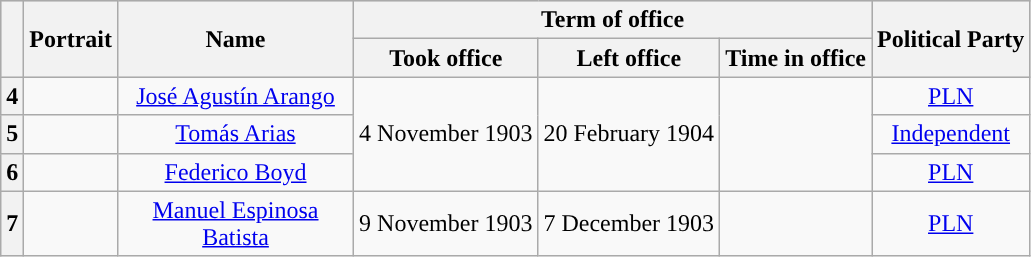<table class="wikitable" style="text-align:center">
<tr style="background:#cccccc">
<th rowspan=2></th>
<th rowspan=2>Portrait</th>
<th width=150 rowspan=2>Name<br></th>
<th width=100 colspan=3>Term of office</th>
<th rowspan=2>Political Party</th>
</tr>
<tr>
<th>Took office</th>
<th>Left office</th>
<th>Time in office</th>
</tr>
<tr>
<th style="background:">4</th>
<td></td>
<td><a href='#'>José Agustín Arango</a><br></td>
<td rowspan=3>4 November 1903</td>
<td rowspan=3>20 February 1904</td>
<td rowspan=3></td>
<td><a href='#'>PLN</a></td>
</tr>
<tr>
<th style="background:">5</th>
<td></td>
<td><a href='#'>Tomás Arias</a><br></td>
<td><a href='#'>Independent</a></td>
</tr>
<tr>
<th style="background:">6</th>
<td></td>
<td><a href='#'>Federico Boyd</a><br></td>
<td><a href='#'>PLN</a></td>
</tr>
<tr>
<th style="background:">7</th>
<td></td>
<td><a href='#'>Manuel Espinosa Batista</a><br></td>
<td>9 November 1903</td>
<td>7 December 1903</td>
<td></td>
<td><a href='#'>PLN</a></td>
</tr>
</table>
